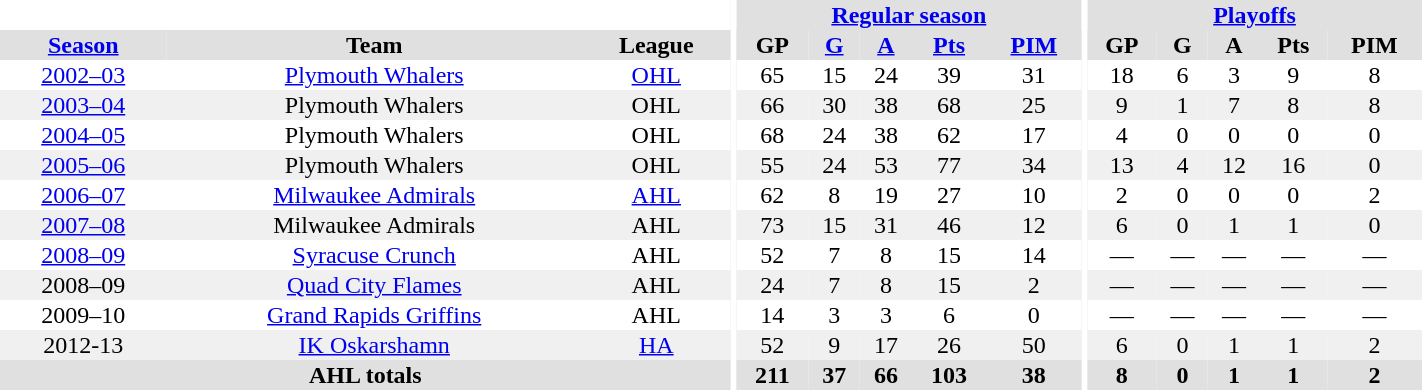<table border="0" cellpadding="1" cellspacing="0" style="text-align:center; width:75%">
<tr bgcolor="#e0e0e0">
<th colspan="3" bgcolor="#ffffff"></th>
<th rowspan="99" bgcolor="#ffffff"></th>
<th colspan="5"><a href='#'>Regular season</a></th>
<th rowspan="99" bgcolor="#ffffff"></th>
<th colspan="5"><a href='#'>Playoffs</a></th>
</tr>
<tr bgcolor="#e0e0e0">
<th><a href='#'>Season</a></th>
<th>Team</th>
<th>League</th>
<th>GP</th>
<th><a href='#'>G</a></th>
<th><a href='#'>A</a></th>
<th><a href='#'>Pts</a></th>
<th><a href='#'>PIM</a></th>
<th>GP</th>
<th>G</th>
<th>A</th>
<th>Pts</th>
<th>PIM</th>
</tr>
<tr ALIGN="center">
<td><a href='#'>2002–03</a></td>
<td><a href='#'>Plymouth Whalers</a></td>
<td><a href='#'>OHL</a></td>
<td>65</td>
<td>15</td>
<td>24</td>
<td>39</td>
<td>31</td>
<td>18</td>
<td>6</td>
<td>3</td>
<td>9</td>
<td>8</td>
</tr>
<tr ALIGN="center" bgcolor="#f0f0f0">
<td><a href='#'>2003–04</a></td>
<td>Plymouth Whalers</td>
<td>OHL</td>
<td>66</td>
<td>30</td>
<td>38</td>
<td>68</td>
<td>25</td>
<td>9</td>
<td>1</td>
<td>7</td>
<td>8</td>
<td>8</td>
</tr>
<tr ALIGN="center">
<td><a href='#'>2004–05</a></td>
<td>Plymouth Whalers</td>
<td>OHL</td>
<td>68</td>
<td>24</td>
<td>38</td>
<td>62</td>
<td>17</td>
<td>4</td>
<td>0</td>
<td>0</td>
<td>0</td>
<td>0</td>
</tr>
<tr ALIGN="center" bgcolor="#f0f0f0">
<td><a href='#'>2005–06</a></td>
<td>Plymouth Whalers</td>
<td>OHL</td>
<td>55</td>
<td>24</td>
<td>53</td>
<td>77</td>
<td>34</td>
<td>13</td>
<td>4</td>
<td>12</td>
<td>16</td>
<td>0</td>
</tr>
<tr ALIGN="center">
<td><a href='#'>2006–07</a></td>
<td><a href='#'>Milwaukee Admirals</a></td>
<td><a href='#'>AHL</a></td>
<td>62</td>
<td>8</td>
<td>19</td>
<td>27</td>
<td>10</td>
<td>2</td>
<td>0</td>
<td>0</td>
<td>0</td>
<td>2</td>
</tr>
<tr ALIGN="center" bgcolor="#f0f0f0">
<td><a href='#'>2007–08</a></td>
<td>Milwaukee Admirals</td>
<td>AHL</td>
<td>73</td>
<td>15</td>
<td>31</td>
<td>46</td>
<td>12</td>
<td>6</td>
<td>0</td>
<td>1</td>
<td>1</td>
<td>0</td>
</tr>
<tr ALIGN="center">
<td><a href='#'>2008–09</a></td>
<td><a href='#'>Syracuse Crunch</a></td>
<td>AHL</td>
<td>52</td>
<td>7</td>
<td>8</td>
<td>15</td>
<td>14</td>
<td>—</td>
<td>—</td>
<td>—</td>
<td>—</td>
<td>—</td>
</tr>
<tr ALIGN="center" bgcolor="#f0f0f0">
<td>2008–09</td>
<td><a href='#'>Quad City Flames</a></td>
<td>AHL</td>
<td>24</td>
<td>7</td>
<td>8</td>
<td>15</td>
<td>2</td>
<td>—</td>
<td>—</td>
<td>—</td>
<td>—</td>
<td>—</td>
</tr>
<tr ALIGN="center">
<td>2009–10</td>
<td><a href='#'>Grand Rapids Griffins</a></td>
<td>AHL</td>
<td>14</td>
<td>3</td>
<td>3</td>
<td>6</td>
<td>0</td>
<td>—</td>
<td>—</td>
<td>—</td>
<td>—</td>
<td>—</td>
</tr>
<tr ALIGN="center" bgcolor="#f0f0f0">
<td>2012-13</td>
<td><a href='#'>IK Oskarshamn</a></td>
<td><a href='#'>HA</a></td>
<td>52</td>
<td>9</td>
<td>17</td>
<td>26</td>
<td>50</td>
<td>6</td>
<td>0</td>
<td>1</td>
<td>1</td>
<td>2</td>
</tr>
<tr bgcolor="#e0e0e0">
<th colspan="3">AHL totals</th>
<th>211</th>
<th>37</th>
<th>66</th>
<th>103</th>
<th>38</th>
<th>8</th>
<th>0</th>
<th>1</th>
<th>1</th>
<th>2</th>
</tr>
</table>
